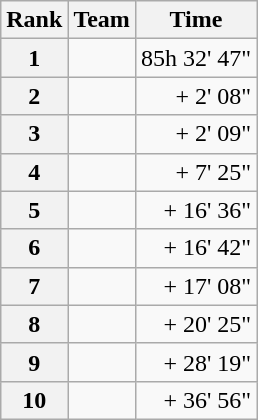<table class="wikitable">
<tr>
<th scope="col">Rank</th>
<th scope="col">Team</th>
<th scope="col">Time</th>
</tr>
<tr>
<th scope="row">1</th>
<td>  </td>
<td align="right">85h 32' 47"</td>
</tr>
<tr>
<th scope="row">2</th>
<td> </td>
<td align="right">+ 2' 08"</td>
</tr>
<tr>
<th scope="row">3</th>
<td> </td>
<td align="right">+ 2' 09"</td>
</tr>
<tr>
<th scope="row">4</th>
<td> </td>
<td align="right">+ 7' 25"</td>
</tr>
<tr>
<th scope="row">5</th>
<td> </td>
<td align="right">+ 16' 36"</td>
</tr>
<tr>
<th scope="row">6</th>
<td> </td>
<td align="right">+ 16' 42"</td>
</tr>
<tr>
<th scope="row">7</th>
<td> </td>
<td align="right">+ 17' 08"</td>
</tr>
<tr>
<th scope="row">8</th>
<td> </td>
<td align="right">+ 20' 25"</td>
</tr>
<tr>
<th scope="row">9</th>
<td> </td>
<td align="right">+ 28' 19"</td>
</tr>
<tr>
<th scope="row">10</th>
<td> </td>
<td align="right">+ 36' 56"</td>
</tr>
</table>
